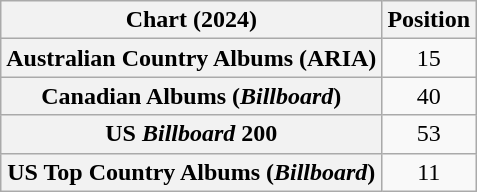<table class="wikitable sortable plainrowheaders" style="text-align:center">
<tr>
<th scope="col">Chart (2024)</th>
<th scope="col">Position</th>
</tr>
<tr>
<th scope="row">Australian Country Albums (ARIA)</th>
<td>15</td>
</tr>
<tr>
<th scope="row">Canadian Albums (<em>Billboard</em>)</th>
<td>40</td>
</tr>
<tr>
<th scope="row">US <em>Billboard</em> 200</th>
<td>53</td>
</tr>
<tr>
<th scope="row">US Top Country Albums (<em>Billboard</em>)</th>
<td>11</td>
</tr>
</table>
